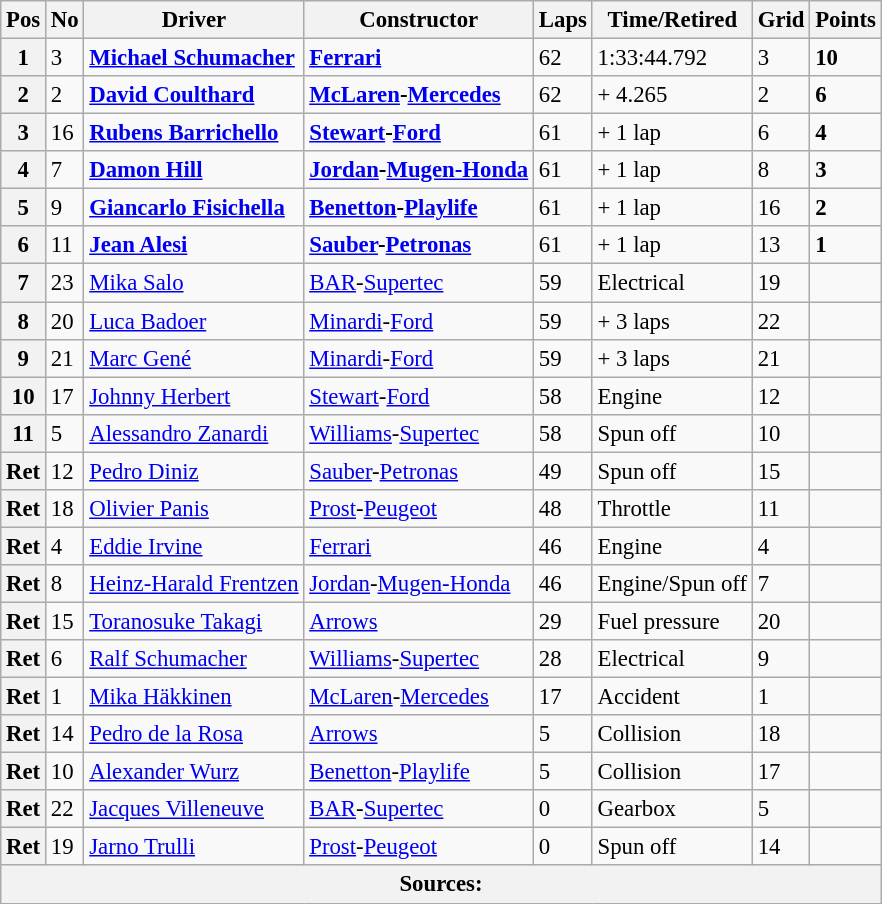<table class="wikitable" style="font-size: 95%;">
<tr>
<th>Pos</th>
<th>No</th>
<th>Driver</th>
<th>Constructor</th>
<th>Laps</th>
<th>Time/Retired</th>
<th>Grid</th>
<th>Points</th>
</tr>
<tr>
<th>1</th>
<td>3</td>
<td> <strong><a href='#'>Michael Schumacher</a></strong></td>
<td><strong><a href='#'>Ferrari</a></strong></td>
<td>62</td>
<td>1:33:44.792</td>
<td>3</td>
<td><strong>10</strong></td>
</tr>
<tr>
<th>2</th>
<td>2</td>
<td> <strong><a href='#'>David Coulthard</a></strong></td>
<td><strong><a href='#'>McLaren</a>-<a href='#'>Mercedes</a></strong></td>
<td>62</td>
<td>+ 4.265</td>
<td>2</td>
<td><strong>6</strong></td>
</tr>
<tr>
<th>3</th>
<td>16</td>
<td> <strong><a href='#'>Rubens Barrichello</a></strong></td>
<td><strong><a href='#'>Stewart</a>-<a href='#'>Ford</a></strong></td>
<td>61</td>
<td>+ 1 lap</td>
<td>6</td>
<td><strong>4</strong></td>
</tr>
<tr>
<th>4</th>
<td>7</td>
<td> <strong><a href='#'>Damon Hill</a></strong></td>
<td><strong><a href='#'>Jordan</a>-<a href='#'>Mugen-Honda</a></strong></td>
<td>61</td>
<td>+ 1 lap</td>
<td>8</td>
<td><strong>3</strong></td>
</tr>
<tr>
<th>5</th>
<td>9</td>
<td> <strong><a href='#'>Giancarlo Fisichella</a></strong></td>
<td><strong><a href='#'>Benetton</a>-<a href='#'>Playlife</a></strong></td>
<td>61</td>
<td>+ 1 lap</td>
<td>16</td>
<td><strong>2</strong></td>
</tr>
<tr>
<th>6</th>
<td>11</td>
<td> <strong><a href='#'>Jean Alesi</a></strong></td>
<td><strong><a href='#'>Sauber</a>-<a href='#'>Petronas</a></strong></td>
<td>61</td>
<td>+ 1 lap</td>
<td>13</td>
<td><strong>1</strong></td>
</tr>
<tr>
<th>7</th>
<td>23</td>
<td> <a href='#'>Mika Salo</a></td>
<td><a href='#'>BAR</a>-<a href='#'>Supertec</a></td>
<td>59</td>
<td>Electrical</td>
<td>19</td>
<td> </td>
</tr>
<tr>
<th>8</th>
<td>20</td>
<td> <a href='#'>Luca Badoer</a></td>
<td><a href='#'>Minardi</a>-<a href='#'>Ford</a></td>
<td>59</td>
<td>+ 3 laps</td>
<td>22</td>
<td> </td>
</tr>
<tr>
<th>9</th>
<td>21</td>
<td> <a href='#'>Marc Gené</a></td>
<td><a href='#'>Minardi</a>-<a href='#'>Ford</a></td>
<td>59</td>
<td>+ 3 laps</td>
<td>21</td>
<td> </td>
</tr>
<tr>
<th>10</th>
<td>17</td>
<td> <a href='#'>Johnny Herbert</a></td>
<td><a href='#'>Stewart</a>-<a href='#'>Ford</a></td>
<td>58</td>
<td>Engine</td>
<td>12</td>
<td> </td>
</tr>
<tr>
<th>11</th>
<td>5</td>
<td> <a href='#'>Alessandro Zanardi</a></td>
<td><a href='#'>Williams</a>-<a href='#'>Supertec</a></td>
<td>58</td>
<td>Spun off</td>
<td>10</td>
<td> </td>
</tr>
<tr>
<th>Ret</th>
<td>12</td>
<td> <a href='#'>Pedro Diniz</a></td>
<td><a href='#'>Sauber</a>-<a href='#'>Petronas</a></td>
<td>49</td>
<td>Spun off</td>
<td>15</td>
<td> </td>
</tr>
<tr>
<th>Ret</th>
<td>18</td>
<td> <a href='#'>Olivier Panis</a></td>
<td><a href='#'>Prost</a>-<a href='#'>Peugeot</a></td>
<td>48</td>
<td>Throttle</td>
<td>11</td>
<td> </td>
</tr>
<tr>
<th>Ret</th>
<td>4</td>
<td> <a href='#'>Eddie Irvine</a></td>
<td><a href='#'>Ferrari</a></td>
<td>46</td>
<td>Engine</td>
<td>4</td>
<td> </td>
</tr>
<tr>
<th>Ret</th>
<td>8</td>
<td> <a href='#'>Heinz-Harald Frentzen</a></td>
<td><a href='#'>Jordan</a>-<a href='#'>Mugen-Honda</a></td>
<td>46</td>
<td>Engine/Spun off</td>
<td>7</td>
<td> </td>
</tr>
<tr>
<th>Ret</th>
<td>15</td>
<td> <a href='#'>Toranosuke Takagi</a></td>
<td><a href='#'>Arrows</a></td>
<td>29</td>
<td>Fuel pressure</td>
<td>20</td>
<td> </td>
</tr>
<tr>
<th>Ret</th>
<td>6</td>
<td> <a href='#'>Ralf Schumacher</a></td>
<td><a href='#'>Williams</a>-<a href='#'>Supertec</a></td>
<td>28</td>
<td>Electrical</td>
<td>9</td>
<td> </td>
</tr>
<tr>
<th>Ret</th>
<td>1</td>
<td> <a href='#'>Mika Häkkinen</a></td>
<td><a href='#'>McLaren</a>-<a href='#'>Mercedes</a></td>
<td>17</td>
<td>Accident</td>
<td>1</td>
<td> </td>
</tr>
<tr>
<th>Ret</th>
<td>14</td>
<td> <a href='#'>Pedro de la Rosa</a></td>
<td><a href='#'>Arrows</a></td>
<td>5</td>
<td>Collision</td>
<td>18</td>
<td> </td>
</tr>
<tr>
<th>Ret</th>
<td>10</td>
<td> <a href='#'>Alexander Wurz</a></td>
<td><a href='#'>Benetton</a>-<a href='#'>Playlife</a></td>
<td>5</td>
<td>Collision</td>
<td>17</td>
<td> </td>
</tr>
<tr>
<th>Ret</th>
<td>22</td>
<td> <a href='#'>Jacques Villeneuve</a></td>
<td><a href='#'>BAR</a>-<a href='#'>Supertec</a></td>
<td>0</td>
<td>Gearbox</td>
<td>5</td>
<td> </td>
</tr>
<tr>
<th>Ret</th>
<td>19</td>
<td> <a href='#'>Jarno Trulli</a></td>
<td><a href='#'>Prost</a>-<a href='#'>Peugeot</a></td>
<td>0</td>
<td>Spun off</td>
<td>14</td>
<td> </td>
</tr>
<tr>
<th colspan="8" style="text-align: center">Sources:</th>
</tr>
</table>
